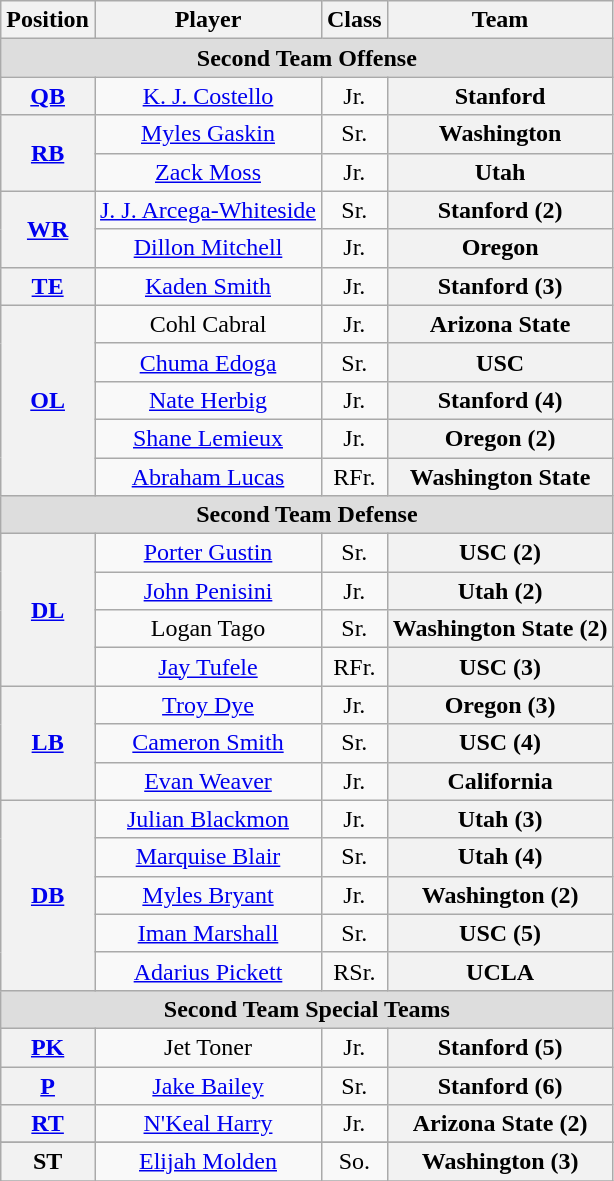<table class="wikitable">
<tr>
<th>Position</th>
<th>Player</th>
<th>Class</th>
<th>Team</th>
</tr>
<tr>
<td colspan="4" style="text-align:center; background:#ddd;"><strong>Second Team Offense</strong></td>
</tr>
<tr style="text-align:center;">
<th rowspan="1"><a href='#'>QB</a></th>
<td><a href='#'>K. J. Costello</a></td>
<td>Jr.</td>
<th style=>Stanford</th>
</tr>
<tr style="text-align:center;">
<th rowspan="2"><a href='#'>RB</a></th>
<td><a href='#'>Myles Gaskin</a></td>
<td>Sr.</td>
<th style=>Washington</th>
</tr>
<tr style="text-align:center;">
<td><a href='#'>Zack Moss</a></td>
<td>Jr.</td>
<th style=>Utah</th>
</tr>
<tr style="text-align:center;">
<th rowspan="2"><a href='#'>WR</a></th>
<td><a href='#'>J. J. Arcega-Whiteside</a></td>
<td>Sr.</td>
<th style=>Stanford (2)</th>
</tr>
<tr style="text-align:center;">
<td><a href='#'>Dillon Mitchell</a></td>
<td>Jr.</td>
<th style=>Oregon</th>
</tr>
<tr style="text-align:center;">
<th rowspan="1"><a href='#'>TE</a></th>
<td><a href='#'>Kaden Smith</a></td>
<td>Jr.</td>
<th style=>Stanford (3)</th>
</tr>
<tr style="text-align:center;">
<th rowspan="5"><a href='#'>OL</a></th>
<td>Cohl Cabral</td>
<td>Jr.</td>
<th style=>Arizona State</th>
</tr>
<tr style="text-align:center;">
<td><a href='#'>Chuma Edoga</a></td>
<td>Sr.</td>
<th style=>USC</th>
</tr>
<tr style="text-align:center;">
<td><a href='#'>Nate Herbig</a></td>
<td>Jr.</td>
<th style=>Stanford (4)</th>
</tr>
<tr style="text-align:center;">
<td><a href='#'>Shane Lemieux</a></td>
<td>Jr.</td>
<th style=>Oregon (2)</th>
</tr>
<tr style="text-align:center;">
<td><a href='#'>Abraham Lucas</a></td>
<td>RFr.</td>
<th style=>Washington State</th>
</tr>
<tr style="text-align:center;">
<td colspan="4" style="text-align:center; background:#ddd;"><strong>Second Team Defense</strong></td>
</tr>
<tr style="text-align:center;">
<th rowspan="4"><a href='#'>DL</a></th>
<td><a href='#'>Porter Gustin</a></td>
<td>Sr.</td>
<th style=>USC (2)</th>
</tr>
<tr style="text-align:center;">
<td><a href='#'>John Penisini</a></td>
<td>Jr.</td>
<th style=>Utah (2)</th>
</tr>
<tr style="text-align:center;">
<td>Logan Tago</td>
<td>Sr.</td>
<th style=>Washington State (2)</th>
</tr>
<tr style="text-align:center;">
<td><a href='#'>Jay Tufele</a></td>
<td>RFr.</td>
<th style=>USC (3)</th>
</tr>
<tr style="text-align:center;">
<th rowspan="3"><a href='#'>LB</a></th>
<td><a href='#'>Troy Dye</a></td>
<td>Jr.</td>
<th style=>Oregon (3)</th>
</tr>
<tr style="text-align:center;">
<td><a href='#'>Cameron Smith</a></td>
<td>Sr.</td>
<th style=>USC (4)</th>
</tr>
<tr style="text-align:center;">
<td><a href='#'>Evan Weaver</a></td>
<td>Jr.</td>
<th style=>California</th>
</tr>
<tr style="text-align:center;">
<th rowspan="5"><a href='#'>DB</a></th>
<td><a href='#'>Julian Blackmon</a></td>
<td>Jr.</td>
<th style=>Utah (3)</th>
</tr>
<tr style="text-align:center;">
<td><a href='#'>Marquise Blair</a></td>
<td>Sr.</td>
<th style=>Utah (4)</th>
</tr>
<tr style="text-align:center;">
<td><a href='#'>Myles Bryant</a></td>
<td>Jr.</td>
<th style=>Washington (2)</th>
</tr>
<tr style="text-align:center;">
<td><a href='#'>Iman Marshall</a></td>
<td>Sr.</td>
<th style=>USC (5)</th>
</tr>
<tr style="text-align:center;">
<td><a href='#'>Adarius Pickett</a></td>
<td>RSr.</td>
<th style=>UCLA</th>
</tr>
<tr style="text-align:center;">
<td colspan="4" style="text-align:center; background:#ddd;"><strong>Second Team Special Teams</strong></td>
</tr>
<tr style="text-align:center;">
<th rowspan="1"><a href='#'>PK</a></th>
<td>Jet Toner</td>
<td>Jr.</td>
<th style=>Stanford (5)</th>
</tr>
<tr style="text-align:center;">
<th rowspan="1"><a href='#'>P</a></th>
<td><a href='#'>Jake Bailey</a></td>
<td>Sr.</td>
<th style=>Stanford (6)</th>
</tr>
<tr style="text-align:center;">
<th rowspan="1"><a href='#'>RT</a></th>
<td><a href='#'>N'Keal Harry</a></td>
<td>Jr.</td>
<th style=>Arizona State (2)</th>
</tr>
<tr>
</tr>
<tr style="text-align:center;">
<th rowspan="1">ST</th>
<td><a href='#'>Elijah Molden</a></td>
<td>So.</td>
<th style=>Washington (3)</th>
</tr>
<tr>
</tr>
</table>
